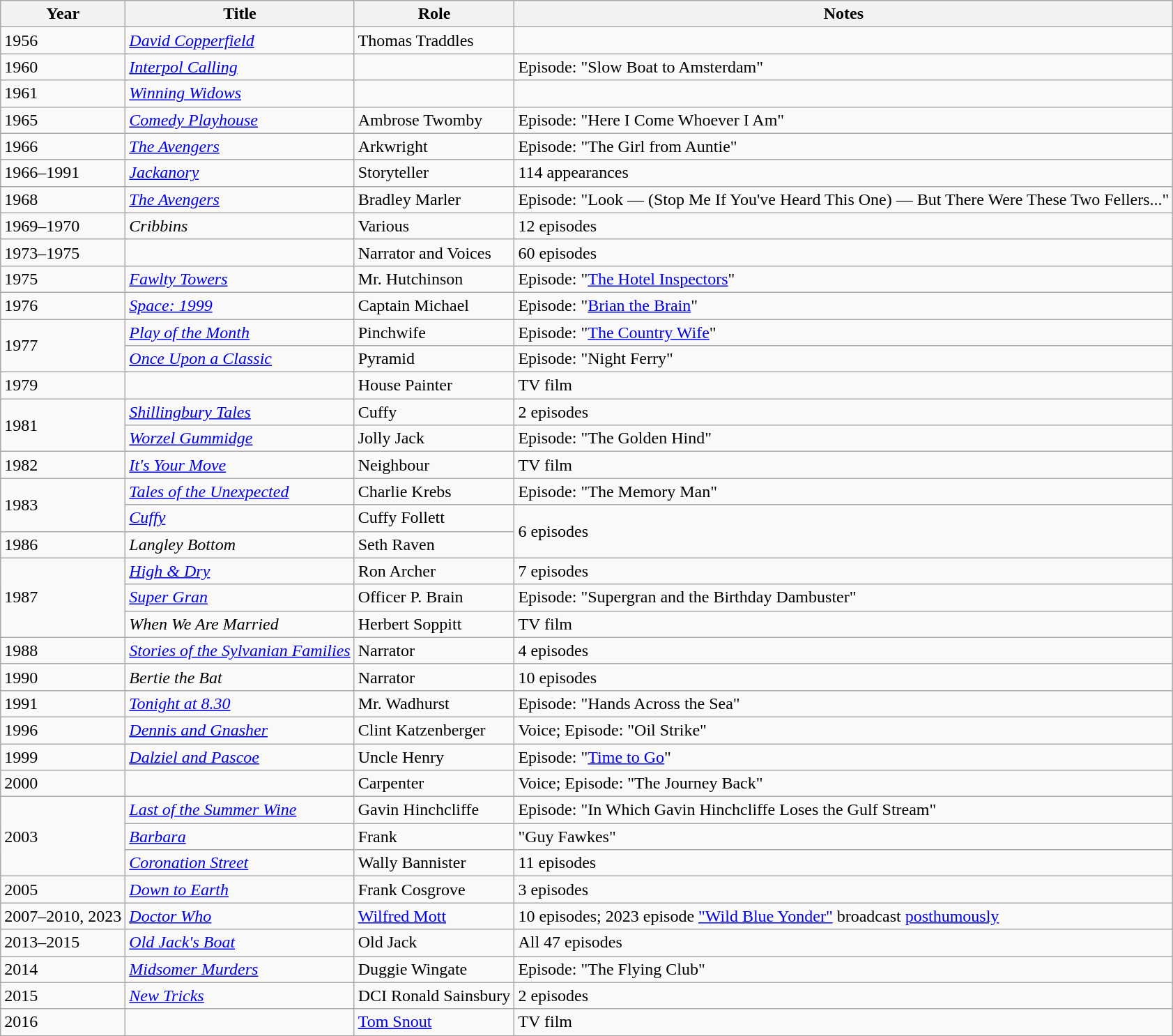<table class="wikitable sortable">
<tr>
<th>Year</th>
<th>Title</th>
<th>Role</th>
<th>Notes</th>
</tr>
<tr>
<td>1956</td>
<td><em><a href='#'>David Copperfield</a></em></td>
<td>Thomas Traddles</td>
<td></td>
</tr>
<tr>
<td>1960</td>
<td><em><a href='#'>Interpol Calling</a></em></td>
<td></td>
<td>Episode: "Slow Boat to Amsterdam"</td>
</tr>
<tr>
<td>1961</td>
<td><em><a href='#'>Winning Widows</a></em></td>
<td></td>
<td></td>
</tr>
<tr>
<td>1965</td>
<td><em><a href='#'>Comedy Playhouse</a></em></td>
<td>Ambrose Twomby</td>
<td>Episode: "Here I Come Whoever I Am"</td>
</tr>
<tr>
<td>1966</td>
<td><em><a href='#'>The Avengers</a></em></td>
<td>Arkwright</td>
<td>Episode: "The Girl from Auntie"</td>
</tr>
<tr>
<td>1966–1991</td>
<td><em><a href='#'>Jackanory</a></em></td>
<td>Storyteller</td>
<td>114 appearances</td>
</tr>
<tr>
<td>1968</td>
<td><em><a href='#'>The Avengers</a></em></td>
<td>Bradley Marler</td>
<td>Episode: "Look — (Stop Me If You've Heard This One) — But There Were These Two Fellers..."</td>
</tr>
<tr>
<td>1969–1970</td>
<td><em>Cribbins</em></td>
<td>Various</td>
<td>12 episodes</td>
</tr>
<tr>
<td>1973–1975</td>
<td><em></em></td>
<td>Narrator and Voices</td>
<td>60 episodes</td>
</tr>
<tr>
<td>1975</td>
<td><em><a href='#'>Fawlty Towers</a></em></td>
<td>Mr. Hutchinson</td>
<td>Episode: "<a href='#'>The Hotel Inspectors</a>"</td>
</tr>
<tr>
<td>1976</td>
<td><em><a href='#'>Space: 1999</a></em></td>
<td>Captain Michael</td>
<td>Episode: "<a href='#'>Brian the Brain</a>"</td>
</tr>
<tr>
<td rowspan="2">1977</td>
<td><em><a href='#'>Play of the Month</a></em></td>
<td>Pinchwife</td>
<td>Episode: "<a href='#'>The Country Wife</a>"</td>
</tr>
<tr>
<td><em><a href='#'>Once Upon a Classic</a></em></td>
<td>Pyramid</td>
<td>Episode: "Night Ferry"</td>
</tr>
<tr>
<td>1979</td>
<td><em></em></td>
<td>House Painter</td>
<td>TV film</td>
</tr>
<tr>
<td rowspan="2">1981</td>
<td><em><a href='#'>Shillingbury Tales</a></em></td>
<td>Cuffy</td>
<td>2 episodes</td>
</tr>
<tr>
<td><em><a href='#'>Worzel Gummidge</a></em></td>
<td>Jolly Jack</td>
<td>Episode: "The Golden Hind"</td>
</tr>
<tr>
<td>1982</td>
<td><em><a href='#'>It's Your Move</a></em></td>
<td>Neighbour</td>
<td>TV film</td>
</tr>
<tr>
<td rowspan="2">1983</td>
<td><em><a href='#'>Tales of the Unexpected</a></em></td>
<td>Charlie Krebs</td>
<td>Episode: "The Memory Man"</td>
</tr>
<tr>
<td><em><a href='#'>Cuffy</a></em></td>
<td>Cuffy Follett</td>
<td rowspan="2">6 episodes</td>
</tr>
<tr>
<td>1986</td>
<td><em>Langley Bottom</em></td>
<td>Seth Raven</td>
</tr>
<tr>
<td rowspan="3">1987</td>
<td><em><a href='#'>High & Dry</a></em></td>
<td>Ron Archer</td>
<td>7 episodes</td>
</tr>
<tr>
<td><em><a href='#'>Super Gran</a></em></td>
<td>Officer P. Brain</td>
<td>Episode: "Supergran and the Birthday Dambuster"</td>
</tr>
<tr>
<td><em>When We Are Married</em></td>
<td>Herbert Soppitt</td>
<td>TV film</td>
</tr>
<tr>
<td>1988</td>
<td><em><a href='#'>Stories of the Sylvanian Families</a></em></td>
<td>Narrator</td>
<td>4 episodes</td>
</tr>
<tr>
<td>1990</td>
<td><em>Bertie the Bat</em></td>
<td>Narrator</td>
<td>10 episodes</td>
</tr>
<tr>
<td>1991</td>
<td><em><a href='#'>Tonight at 8.30</a></em></td>
<td>Mr. Wadhurst</td>
<td>Episode: "Hands Across the Sea"</td>
</tr>
<tr>
<td>1996</td>
<td><em><a href='#'>Dennis and Gnasher</a></em></td>
<td>Clint Katzenberger</td>
<td>Voice; Episode: "Oil Strike"</td>
</tr>
<tr>
<td>1999</td>
<td><em><a href='#'>Dalziel and Pascoe</a></em></td>
<td>Uncle Henry</td>
<td>Episode: "<a href='#'>Time to Go</a>"</td>
</tr>
<tr>
<td>2000</td>
<td><em></em></td>
<td>Carpenter</td>
<td>Voice; Episode: "The Journey Back"</td>
</tr>
<tr>
<td rowspan="3">2003</td>
<td><em><a href='#'>Last of the Summer Wine</a></em></td>
<td>Gavin Hinchcliffe</td>
<td>Episode: "In Which Gavin Hinchcliffe Loses the Gulf Stream"</td>
</tr>
<tr>
<td><em><a href='#'>Barbara</a></em></td>
<td>Frank</td>
<td>"Guy Fawkes"</td>
</tr>
<tr>
<td><em><a href='#'>Coronation Street</a></em></td>
<td>Wally Bannister</td>
<td>11 episodes</td>
</tr>
<tr>
<td>2005</td>
<td><em><a href='#'>Down to Earth</a></em></td>
<td>Frank Cosgrove</td>
<td>3 episodes</td>
</tr>
<tr>
<td>2007–2010, 2023</td>
<td><em><a href='#'>Doctor Who</a></em></td>
<td><a href='#'>Wilfred Mott</a></td>
<td>10 episodes; 2023 episode <a href='#'>"Wild Blue Yonder"</a> broadcast <a href='#'>posthumously</a></td>
</tr>
<tr>
<td>2013–2015</td>
<td><em><a href='#'>Old Jack's Boat</a></em></td>
<td>Old Jack</td>
<td>All 47 episodes</td>
</tr>
<tr>
<td>2014</td>
<td><em><a href='#'>Midsomer Murders</a></em></td>
<td>Duggie Wingate</td>
<td>Episode: "The Flying Club"</td>
</tr>
<tr>
<td>2015</td>
<td><em><a href='#'>New Tricks</a></em></td>
<td>DCI Ronald Sainsbury</td>
<td>2 episodes</td>
</tr>
<tr>
<td>2016</td>
<td><em></em></td>
<td><a href='#'>Tom Snout</a></td>
<td>TV film</td>
</tr>
</table>
